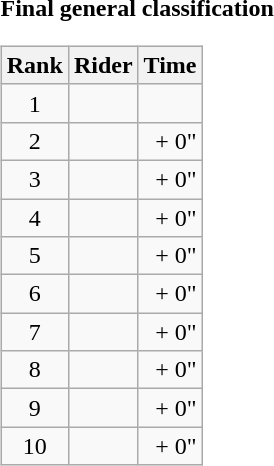<table>
<tr>
<td><strong>Final general classification</strong><br><table class="wikitable">
<tr>
<th scope="col">Rank</th>
<th scope="col">Rider</th>
<th scope="col">Time</th>
</tr>
<tr>
<td style="text-align:center;">1</td>
<td></td>
<td style="text-align:right;"></td>
</tr>
<tr>
<td style="text-align:center;">2</td>
<td></td>
<td style="text-align:right;">+ 0"</td>
</tr>
<tr>
<td style="text-align:center;">3</td>
<td></td>
<td style="text-align:right;">+ 0"</td>
</tr>
<tr>
<td style="text-align:center;">4</td>
<td></td>
<td style="text-align:right;">+ 0"</td>
</tr>
<tr>
<td style="text-align:center;">5</td>
<td></td>
<td style="text-align:right;">+ 0"</td>
</tr>
<tr>
<td style="text-align:center;">6</td>
<td></td>
<td style="text-align:right;">+ 0"</td>
</tr>
<tr>
<td style="text-align:center;">7</td>
<td></td>
<td style="text-align:right;">+ 0"</td>
</tr>
<tr>
<td style="text-align:center;">8</td>
<td></td>
<td style="text-align:right;">+ 0"</td>
</tr>
<tr>
<td style="text-align:center;">9</td>
<td></td>
<td style="text-align:right;">+ 0"</td>
</tr>
<tr>
<td style="text-align:center;">10</td>
<td></td>
<td style="text-align:right;">+ 0"</td>
</tr>
</table>
</td>
</tr>
</table>
